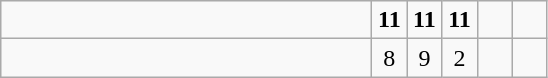<table class="wikitable">
<tr>
<td style="width:15em"></td>
<td align=center style="width:1em"><strong>11</strong></td>
<td align=center style="width:1em"><strong>11</strong></td>
<td align=center style="width:1em"><strong>11</strong></td>
<td align=center style="width:1em"></td>
<td align=center style="width:1em"></td>
</tr>
<tr>
<td style="width:15em"></td>
<td align=center style="width:1em">8</td>
<td align=center style="width:1em">9</td>
<td align=center style="width:1em">2</td>
<td align=center style="width:1em"></td>
<td align=center style="width:1em"></td>
</tr>
</table>
